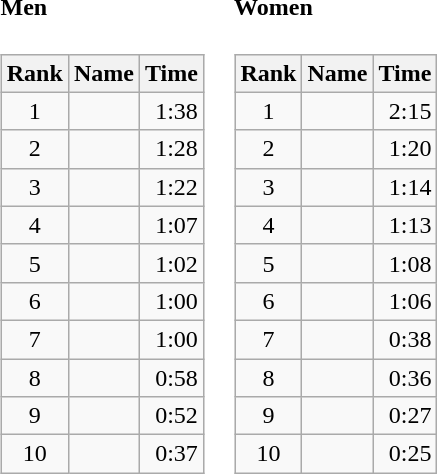<table border="0">
<tr>
<td valign="top"><br><h4>Men</h4><table class="wikitable">
<tr>
<th>Rank</th>
<th>Name</th>
<th>Time</th>
</tr>
<tr>
<td style="text-align:center;">1</td>
<td> </td>
<td align="right">1:38</td>
</tr>
<tr>
<td style="text-align:center;">2</td>
<td></td>
<td align="right">1:28</td>
</tr>
<tr>
<td style="text-align:center;">3</td>
<td></td>
<td align="right">1:22</td>
</tr>
<tr>
<td style="text-align:center;">4</td>
<td> </td>
<td align="right">1:07</td>
</tr>
<tr>
<td style="text-align:center;">5</td>
<td></td>
<td align="right">1:02</td>
</tr>
<tr>
<td style="text-align:center;">6</td>
<td></td>
<td align="right">1:00</td>
</tr>
<tr>
<td style="text-align:center;">7</td>
<td></td>
<td align="right">1:00</td>
</tr>
<tr>
<td style="text-align:center;">8</td>
<td></td>
<td align="right">0:58</td>
</tr>
<tr>
<td style="text-align:center;">9</td>
<td></td>
<td align="right">0:52</td>
</tr>
<tr>
<td style="text-align:center;">10</td>
<td></td>
<td align="right">0:37</td>
</tr>
</table>
</td>
<td valign="top"><br><h4>Women</h4><table class="wikitable">
<tr>
<th>Rank</th>
<th>Name</th>
<th>Time</th>
</tr>
<tr>
<td style="text-align:center;">1</td>
<td>  </td>
<td align="right">2:15</td>
</tr>
<tr>
<td style="text-align:center;">2</td>
<td></td>
<td align="right">1:20</td>
</tr>
<tr>
<td style="text-align:center;">3</td>
<td></td>
<td align="right">1:14</td>
</tr>
<tr>
<td style="text-align:center;">4</td>
<td></td>
<td align="right">1:13</td>
</tr>
<tr>
<td style="text-align:center;">5</td>
<td></td>
<td align="right">1:08</td>
</tr>
<tr>
<td style="text-align:center;">6</td>
<td></td>
<td align="right">1:06</td>
</tr>
<tr>
<td style="text-align:center;">7</td>
<td></td>
<td align="right">0:38</td>
</tr>
<tr>
<td style="text-align:center;">8</td>
<td></td>
<td align="right">0:36</td>
</tr>
<tr>
<td style="text-align:center;">9</td>
<td></td>
<td align="right">0:27</td>
</tr>
<tr>
<td style="text-align:center;">10</td>
<td></td>
<td align="right">0:25</td>
</tr>
</table>
</td>
</tr>
</table>
